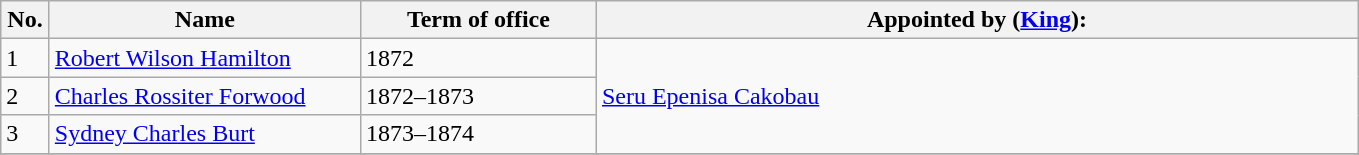<table class="wikitable">
<tr>
<th width="25">No.</th>
<th width="200">Name</th>
<th width="150">Term of office</th>
<th width="500">Appointed by (<a href='#'>King</a>):</th>
</tr>
<tr>
<td>1</td>
<td><a href='#'>Robert Wilson Hamilton</a></td>
<td>1872</td>
<td rowspan=3><a href='#'>Seru Epenisa Cakobau</a></td>
</tr>
<tr>
<td>2</td>
<td><a href='#'>Charles Rossiter Forwood</a></td>
<td>1872–1873</td>
</tr>
<tr>
<td>3</td>
<td><a href='#'>Sydney Charles Burt</a></td>
<td>1873–1874</td>
</tr>
<tr>
</tr>
</table>
